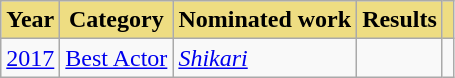<table class="wikitable" style="width=80%;">
<tr>
<th style="background:#EEDD82;">Year</th>
<th style="background:#EEDD82;">Category</th>
<th style="background:#EEDD82;">Nominated work</th>
<th style="background:#EEDD82;">Results</th>
<th style="background:#EEDD82;"></th>
</tr>
<tr>
<td><a href='#'>2017</a></td>
<td><a href='#'>Best Actor</a></td>
<td><em><a href='#'>Shikari</a></em></td>
<td></td>
<td></td>
</tr>
</table>
